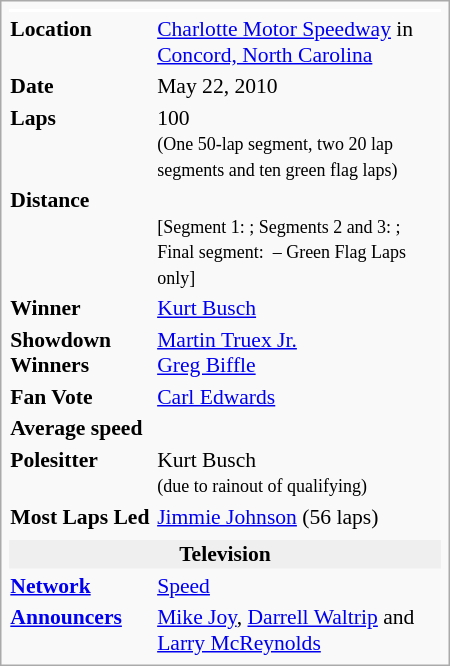<table class="infobox" width="300" style="font-size: 90%;">
<tr style="text-align: center; background: #ffffff;">
<td colspan="2"></td>
</tr>
<tr style="vertical-align: middle;">
<td><strong>Location</strong></td>
<td><a href='#'>Charlotte Motor Speedway</a> in <a href='#'>Concord, North Carolina</a></td>
</tr>
<tr style="vertical-align: middle;">
<td><strong>Date</strong></td>
<td>May 22, 2010</td>
</tr>
<tr style="vertical-align: middle;">
<td><strong>Laps</strong></td>
<td>100<br><small>(One 50-lap segment, two 20 lap segments and ten green flag laps)</small></td>
</tr>
<tr style="vertical-align: middle;">
<td><strong>Distance</strong></td>
<td><br><small>[Segment 1: ; Segments 2 and 3: ; Final segment:  – Green Flag Laps only]</small></td>
</tr>
<tr style="vertical-align: middle;">
<td><strong>Winner</strong></td>
<td><a href='#'>Kurt Busch</a></td>
</tr>
<tr style="vertical-align: middle;">
<td><strong>Showdown Winners</strong></td>
<td><a href='#'>Martin Truex Jr.</a><br><a href='#'>Greg Biffle</a></td>
</tr>
<tr style="vertical-align: middle;">
<td><strong>Fan Vote</strong></td>
<td><a href='#'>Carl Edwards</a></td>
</tr>
<tr style="vertical-align: middle;">
<td><strong>Average speed</strong></td>
<td></td>
</tr>
<tr style="vertical-align: middle;">
<td><strong>Polesitter</strong></td>
<td>Kurt Busch<br><small>(due to rainout of qualifying)</small></td>
</tr>
<tr style="vertical-align: middle;">
<td><strong>Most Laps Led</strong></td>
<td><a href='#'>Jimmie Johnson</a> (56 laps)</td>
</tr>
<tr style="vertical-align: middle;">
<td></td>
</tr>
<tr>
<td align="center" style="background:#efefef;" colspan=2><strong>Television</strong></td>
</tr>
<tr style="vertical-align: middle;">
<td><strong><a href='#'>Network</a></strong></td>
<td><a href='#'>Speed</a></td>
</tr>
<tr style="vertical-align: middle;">
<td><strong><a href='#'>Announcers</a></strong></td>
<td><a href='#'>Mike Joy</a>, <a href='#'>Darrell Waltrip</a> and <a href='#'>Larry McReynolds</a></td>
</tr>
</table>
